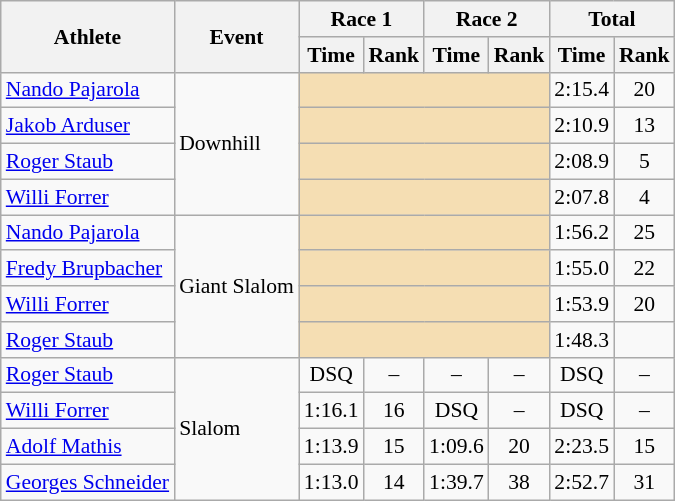<table class="wikitable" style="font-size:90%">
<tr>
<th rowspan="2">Athlete</th>
<th rowspan="2">Event</th>
<th colspan="2">Race 1</th>
<th colspan="2">Race 2</th>
<th colspan="2">Total</th>
</tr>
<tr>
<th>Time</th>
<th>Rank</th>
<th>Time</th>
<th>Rank</th>
<th>Time</th>
<th>Rank</th>
</tr>
<tr>
<td><a href='#'>Nando Pajarola</a></td>
<td rowspan="4">Downhill</td>
<td colspan="4" bgcolor="wheat"></td>
<td align="center">2:15.4</td>
<td align="center">20</td>
</tr>
<tr>
<td><a href='#'>Jakob Arduser</a></td>
<td colspan="4" bgcolor="wheat"></td>
<td align="center">2:10.9</td>
<td align="center">13</td>
</tr>
<tr>
<td><a href='#'>Roger Staub</a></td>
<td colspan="4" bgcolor="wheat"></td>
<td align="center">2:08.9</td>
<td align="center">5</td>
</tr>
<tr>
<td><a href='#'>Willi Forrer</a></td>
<td colspan="4" bgcolor="wheat"></td>
<td align="center">2:07.8</td>
<td align="center">4</td>
</tr>
<tr>
<td><a href='#'>Nando Pajarola</a></td>
<td rowspan="4">Giant Slalom</td>
<td colspan="4" bgcolor="wheat"></td>
<td align="center">1:56.2</td>
<td align="center">25</td>
</tr>
<tr>
<td><a href='#'>Fredy Brupbacher</a></td>
<td colspan="4" bgcolor="wheat"></td>
<td align="center">1:55.0</td>
<td align="center">22</td>
</tr>
<tr>
<td><a href='#'>Willi Forrer</a></td>
<td colspan="4" bgcolor="wheat"></td>
<td align="center">1:53.9</td>
<td align="center">20</td>
</tr>
<tr>
<td><a href='#'>Roger Staub</a></td>
<td colspan="4" bgcolor="wheat"></td>
<td align="center">1:48.3</td>
<td align="center"></td>
</tr>
<tr>
<td><a href='#'>Roger Staub</a></td>
<td rowspan="4">Slalom</td>
<td align="center">DSQ</td>
<td align="center">–</td>
<td align="center">–</td>
<td align="center">–</td>
<td align="center">DSQ</td>
<td align="center">–</td>
</tr>
<tr>
<td><a href='#'>Willi Forrer</a></td>
<td align="center">1:16.1</td>
<td align="center">16</td>
<td align="center">DSQ</td>
<td align="center">–</td>
<td align="center">DSQ</td>
<td align="center">–</td>
</tr>
<tr>
<td><a href='#'>Adolf Mathis</a></td>
<td align="center">1:13.9</td>
<td align="center">15</td>
<td align="center">1:09.6</td>
<td align="center">20</td>
<td align="center">2:23.5</td>
<td align="center">15</td>
</tr>
<tr>
<td><a href='#'>Georges Schneider</a></td>
<td align="center">1:13.0</td>
<td align="center">14</td>
<td align="center">1:39.7</td>
<td align="center">38</td>
<td align="center">2:52.7</td>
<td align="center">31</td>
</tr>
</table>
